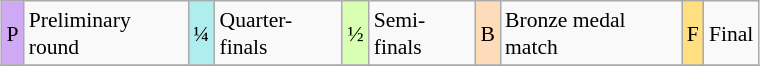<table class="wikitable" style="margin:0.5em auto; font-size:90%; line-height:1.25em;" width=40%;>
<tr>
<td style="background-color:#D0A9F5;text-align:center;">P</td>
<td>Preliminary round</td>
<td style="background-color:#AFEEEE;text-align:center;">¼</td>
<td>Quarter-finals</td>
<td style="background-color:#D9FFB2;text-align:center;">½</td>
<td>Semi-finals</td>
<td style="background-color:#FEDCBA;text-align:center;">B</td>
<td>Bronze medal match</td>
<td style="background-color:#FFDF80;text-align:center;">F</td>
<td>Final</td>
</tr>
<tr>
</tr>
</table>
